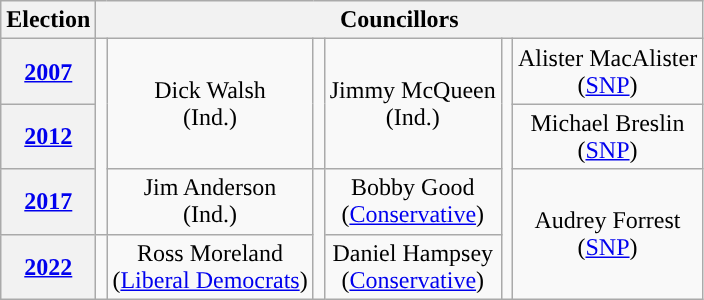<table class="wikitable" style="text-align:center">
<tr>
<th>Election</th>
<th colspan=8>Councillors</th>
</tr>
<tr>
<th><a href='#'>2007</a></th>
<td rowspan=3; style="background-color: "></td>
<td rowspan=2>Dick Walsh<br>(Ind.)</td>
<td rowspan=2; style="background-color: "></td>
<td rowspan=2>Jimmy McQueen<br>(Ind.)</td>
<td rowspan=4; style="background-color: "></td>
<td rowspan=1>Alister MacAlister<br>(<a href='#'>SNP</a>)</td>
</tr>
<tr>
<th><a href='#'>2012</a></th>
<td rowspan=1>Michael Breslin<br>(<a href='#'>SNP</a>)</td>
</tr>
<tr>
<th><a href='#'>2017</a></th>
<td rowspan=1>Jim Anderson<br>(Ind.)</td>
<td rowspan=2; style="background-color: "></td>
<td rowspan=1>Bobby Good<br>(<a href='#'>Conservative</a>)</td>
<td rowspan=2>Audrey Forrest<br>(<a href='#'>SNP</a>)</td>
</tr>
<tr>
<th><a href='#'>2022</a></th>
<td rowspan=1; style="background-color: "></td>
<td rowspan=1>Ross Moreland<br>(<a href='#'>Liberal Democrats</a>)</td>
<td rowspan=1>Daniel Hampsey<br>(<a href='#'>Conservative</a>)</td>
</tr>
</table>
